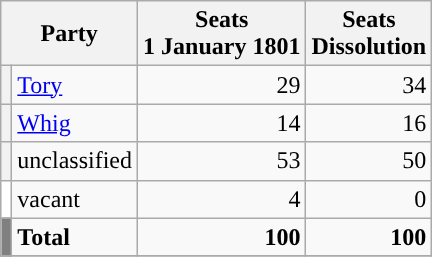<table class=wikitable>
<tr>
<th colspan=2>Party</th>
<th>Seats<br>1 January 1801</th>
<th>Seats<br>Dissolution</th>
</tr>
<tr>
<th style="background-color: "></th>
<td><a href='#'>Tory</a></td>
<td align="right">29</td>
<td align="right">34</td>
</tr>
<tr>
<th style="background-color: "></th>
<td><a href='#'>Whig</a></td>
<td align="right">14</td>
<td align="right">16</td>
</tr>
<tr>
<th style="background-color: "></th>
<td>unclassified</td>
<td align="right">53</td>
<td align="right">50</td>
</tr>
<tr>
<th style="background-color: white"></th>
<td>vacant</td>
<td align="right">4</td>
<td align="right">0</td>
</tr>
<tr>
<th style="background-color: grey"></th>
<td><strong>Total</strong></td>
<td align="right"><strong>100</strong></td>
<td align="right"><strong>100</strong></td>
</tr>
<tr>
</tr>
</table>
